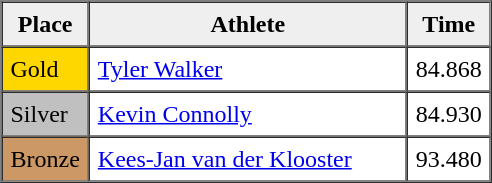<table border=1 cellpadding=5 cellspacing=0>
<tr>
<th style="background:#efefef;" width="20">Place</th>
<th style="background:#efefef;" width="200">Athlete</th>
<th style="background:#efefef;" width="20">Time</th>
</tr>
<tr align=left>
<td style="background:gold;">Gold</td>
<td><a href='#'>Tyler Walker</a></td>
<td>84.868</td>
</tr>
<tr align=left>
<td style="background:silver;">Silver</td>
<td><a href='#'>Kevin Connolly</a></td>
<td>84.930</td>
</tr>
<tr align=left>
<td style="background:#CC9966;">Bronze</td>
<td><a href='#'>Kees-Jan van der Klooster</a></td>
<td>93.480</td>
</tr>
</table>
